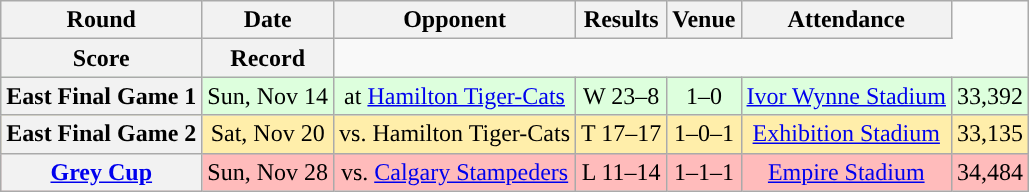<table class="wikitable" style="text-align:center">
<tr>
<th>Round</th>
<th>Date</th>
<th>Opponent</th>
<th>Results</th>
<th>Venue</th>
<th>Attendance</th>
</tr>
<tr>
<th>Score</th>
<th>Record</th>
</tr>
<tr style="background:#ddffdd">
<th>East Final Game 1</th>
<td>Sun, Nov 14</td>
<td>at <a href='#'>Hamilton Tiger-Cats</a></td>
<td>W 23–8</td>
<td>1–0</td>
<td><a href='#'>Ivor Wynne Stadium</a></td>
<td>33,392</td>
</tr>
<tr style="background:#ffeeaa">
<th>East Final Game 2</th>
<td>Sat, Nov 20</td>
<td>vs. Hamilton Tiger-Cats</td>
<td>T 17–17</td>
<td>1–0–1</td>
<td><a href='#'>Exhibition Stadium</a></td>
<td>33,135</td>
</tr>
<tr style="background:#ffbbbb">
<th><a href='#'>Grey Cup</a></th>
<td>Sun, Nov 28</td>
<td>vs. <a href='#'>Calgary Stampeders</a></td>
<td>L 11–14</td>
<td>1–1–1</td>
<td><a href='#'>Empire Stadium</a></td>
<td>34,484</td>
</tr>
</table>
